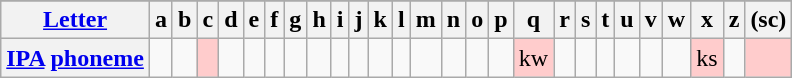<table class="wikitable" style="text-align:center; table-layout:fixed">
<tr>
</tr>
<tr>
<th><a href='#'>Letter</a></th>
<th>a</th>
<th>b</th>
<th>c</th>
<th>d</th>
<th>e</th>
<th>f</th>
<th>g</th>
<th>h</th>
<th>i</th>
<th>j</th>
<th>k</th>
<th>l</th>
<th>m</th>
<th>n</th>
<th>o</th>
<th>p</th>
<th>q</th>
<th>r</th>
<th>s</th>
<th>t</th>
<th>u</th>
<th>v</th>
<th>w</th>
<th>x</th>
<th>z</th>
<th>(sc)</th>
</tr>
<tr>
<th><a href='#'>IPA</a> <a href='#'>phoneme</a></th>
<td></td>
<td></td>
<td style="background-color:#fcc"></td>
<td></td>
<td></td>
<td></td>
<td></td>
<td></td>
<td></td>
<td></td>
<td></td>
<td></td>
<td></td>
<td></td>
<td></td>
<td></td>
<td style="background-color:#fcc">kw</td>
<td></td>
<td></td>
<td></td>
<td></td>
<td></td>
<td></td>
<td style="background-color:#fcc">ks</td>
<td></td>
<td style="background-color:#fcc"></td>
</tr>
</table>
